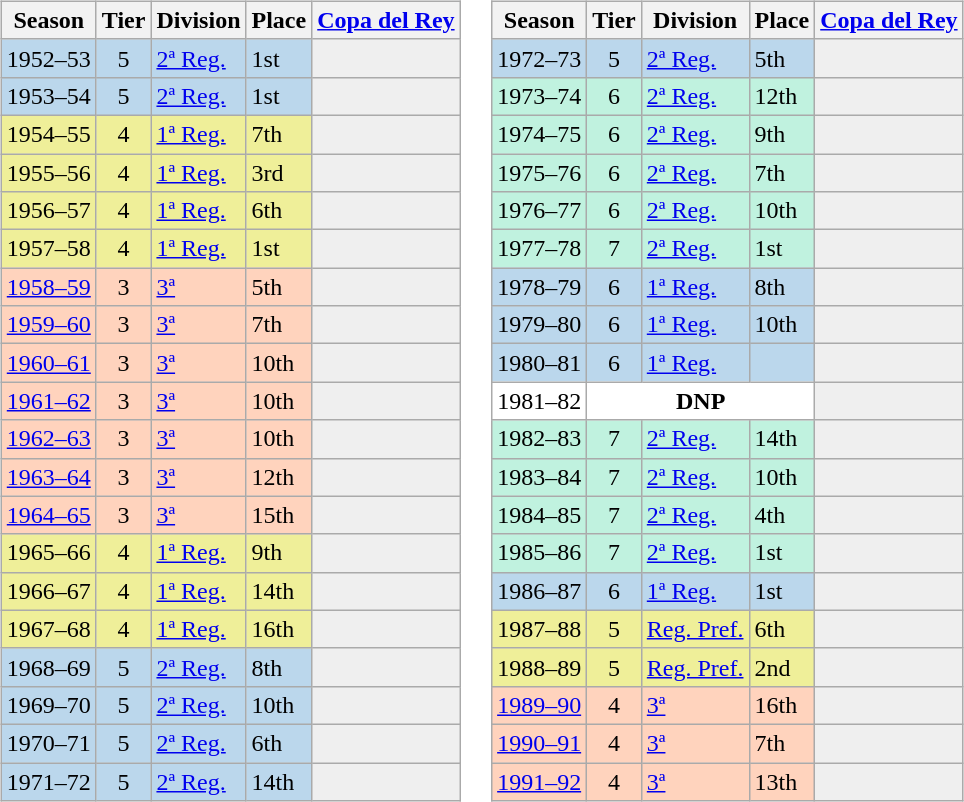<table>
<tr>
<td valign="top" width=0%><br><table class="wikitable">
<tr style="background:#f0f6fa;">
<th>Season</th>
<th>Tier</th>
<th>Division</th>
<th>Place</th>
<th><a href='#'>Copa del Rey</a></th>
</tr>
<tr>
<td style="background:#BBD7EC;">1952–53</td>
<td style="background:#BBD7EC;" align=center>5</td>
<td style="background:#BBD7EC;"><a href='#'>2ª Reg.</a></td>
<td style="background:#BBD7EC;">1st</td>
<td style="background:#efefef;"></td>
</tr>
<tr>
<td style="background:#BBD7EC;">1953–54</td>
<td style="background:#BBD7EC;" align=center>5</td>
<td style="background:#BBD7EC;"><a href='#'>2ª Reg.</a></td>
<td style="background:#BBD7EC;">1st</td>
<td style="background:#efefef;"></td>
</tr>
<tr>
<td style="background:#EFEF99;">1954–55</td>
<td style="background:#EFEF99;" align="center">4</td>
<td style="background:#EFEF99;"><a href='#'>1ª Reg.</a></td>
<td style="background:#EFEF99;">7th</td>
<td style="background:#efefef;"></td>
</tr>
<tr>
<td style="background:#EFEF99;">1955–56</td>
<td style="background:#EFEF99;" align="center">4</td>
<td style="background:#EFEF99;"><a href='#'>1ª Reg.</a></td>
<td style="background:#EFEF99;">3rd</td>
<td style="background:#efefef;"></td>
</tr>
<tr>
<td style="background:#EFEF99;">1956–57</td>
<td style="background:#EFEF99;" align="center">4</td>
<td style="background:#EFEF99;"><a href='#'>1ª Reg.</a></td>
<td style="background:#EFEF99;">6th</td>
<td style="background:#efefef;"></td>
</tr>
<tr>
<td style="background:#EFEF99;">1957–58</td>
<td style="background:#EFEF99;" align="center">4</td>
<td style="background:#EFEF99;"><a href='#'>1ª Reg.</a></td>
<td style="background:#EFEF99;">1st</td>
<td style="background:#efefef;"></td>
</tr>
<tr>
<td style="background:#FFD3BD;"><a href='#'>1958–59</a></td>
<td style="background:#FFD3BD;" align="center">3</td>
<td style="background:#FFD3BD;"><a href='#'>3ª</a></td>
<td style="background:#FFD3BD;">5th</td>
<th style="background:#efefef;"></th>
</tr>
<tr>
<td style="background:#FFD3BD;"><a href='#'>1959–60</a></td>
<td style="background:#FFD3BD;" align="center">3</td>
<td style="background:#FFD3BD;"><a href='#'>3ª</a></td>
<td style="background:#FFD3BD;">7th</td>
<th style="background:#efefef;"></th>
</tr>
<tr>
<td style="background:#FFD3BD;"><a href='#'>1960–61</a></td>
<td style="background:#FFD3BD;" align="center">3</td>
<td style="background:#FFD3BD;"><a href='#'>3ª</a></td>
<td style="background:#FFD3BD;">10th</td>
<th style="background:#efefef;"></th>
</tr>
<tr>
<td style="background:#FFD3BD;"><a href='#'>1961–62</a></td>
<td style="background:#FFD3BD;" align="center">3</td>
<td style="background:#FFD3BD;"><a href='#'>3ª</a></td>
<td style="background:#FFD3BD;">10th</td>
<th style="background:#efefef;"></th>
</tr>
<tr>
<td style="background:#FFD3BD;"><a href='#'>1962–63</a></td>
<td style="background:#FFD3BD;" align="center">3</td>
<td style="background:#FFD3BD;"><a href='#'>3ª</a></td>
<td style="background:#FFD3BD;">10th</td>
<th style="background:#efefef;"></th>
</tr>
<tr>
<td style="background:#FFD3BD;"><a href='#'>1963–64</a></td>
<td style="background:#FFD3BD;" align="center">3</td>
<td style="background:#FFD3BD;"><a href='#'>3ª</a></td>
<td style="background:#FFD3BD;">12th</td>
<th style="background:#efefef;"></th>
</tr>
<tr>
<td style="background:#FFD3BD;"><a href='#'>1964–65</a></td>
<td style="background:#FFD3BD;" align="center">3</td>
<td style="background:#FFD3BD;"><a href='#'>3ª</a></td>
<td style="background:#FFD3BD;">15th</td>
<th style="background:#efefef;"></th>
</tr>
<tr>
<td style="background:#EFEF99;">1965–66</td>
<td style="background:#EFEF99;" align="center">4</td>
<td style="background:#EFEF99;"><a href='#'>1ª Reg.</a></td>
<td style="background:#EFEF99;">9th</td>
<td style="background:#efefef;"></td>
</tr>
<tr>
<td style="background:#EFEF99;">1966–67</td>
<td style="background:#EFEF99;" align="center">4</td>
<td style="background:#EFEF99;"><a href='#'>1ª Reg.</a></td>
<td style="background:#EFEF99;">14th</td>
<td style="background:#efefef;"></td>
</tr>
<tr>
<td style="background:#EFEF99;">1967–68</td>
<td style="background:#EFEF99;" align="center">4</td>
<td style="background:#EFEF99;"><a href='#'>1ª Reg.</a></td>
<td style="background:#EFEF99;">16th</td>
<td style="background:#efefef;"></td>
</tr>
<tr>
<td style="background:#BBD7EC;">1968–69</td>
<td style="background:#BBD7EC;" align=center>5</td>
<td style="background:#BBD7EC;"><a href='#'>2ª Reg.</a></td>
<td style="background:#BBD7EC;">8th</td>
<td style="background:#efefef;"></td>
</tr>
<tr>
<td style="background:#BBD7EC;">1969–70</td>
<td style="background:#BBD7EC;" align=center>5</td>
<td style="background:#BBD7EC;"><a href='#'>2ª Reg.</a></td>
<td style="background:#BBD7EC;">10th</td>
<td style="background:#efefef;"></td>
</tr>
<tr>
<td style="background:#BBD7EC;">1970–71</td>
<td style="background:#BBD7EC;" align=center>5</td>
<td style="background:#BBD7EC;"><a href='#'>2ª Reg.</a></td>
<td style="background:#BBD7EC;">6th</td>
<td style="background:#efefef;"></td>
</tr>
<tr>
<td style="background:#BBD7EC;">1971–72</td>
<td style="background:#BBD7EC;" align=center>5</td>
<td style="background:#BBD7EC;"><a href='#'>2ª Reg.</a></td>
<td style="background:#BBD7EC;">14th</td>
<td style="background:#efefef;"></td>
</tr>
</table>
</td>
<td valign="top" width=0%><br><table class="wikitable">
<tr style="background:#f0f6fa;">
<th>Season</th>
<th>Tier</th>
<th>Division</th>
<th>Place</th>
<th><a href='#'>Copa del Rey</a></th>
</tr>
<tr>
<td style="background:#BBD7EC;">1972–73</td>
<td style="background:#BBD7EC;" align=center>5</td>
<td style="background:#BBD7EC;"><a href='#'>2ª Reg.</a></td>
<td style="background:#BBD7EC;">5th</td>
<td style="background:#efefef;"></td>
</tr>
<tr>
<td style="background:#C0F2DF;">1973–74</td>
<td style="background:#C0F2DF;" align="center">6</td>
<td style="background:#C0F2DF;"><a href='#'>2ª Reg.</a></td>
<td style="background:#C0F2DF;">12th</td>
<th style="background:#efefef;"></th>
</tr>
<tr>
<td style="background:#C0F2DF;">1974–75</td>
<td style="background:#C0F2DF;" align="center">6</td>
<td style="background:#C0F2DF;"><a href='#'>2ª Reg.</a></td>
<td style="background:#C0F2DF;">9th</td>
<th style="background:#efefef;"></th>
</tr>
<tr>
<td style="background:#C0F2DF;">1975–76</td>
<td style="background:#C0F2DF;" align="center">6</td>
<td style="background:#C0F2DF;"><a href='#'>2ª Reg.</a></td>
<td style="background:#C0F2DF;">7th</td>
<th style="background:#efefef;"></th>
</tr>
<tr>
<td style="background:#C0F2DF;">1976–77</td>
<td style="background:#C0F2DF;" align="center">6</td>
<td style="background:#C0F2DF;"><a href='#'>2ª Reg.</a></td>
<td style="background:#C0F2DF;">10th</td>
<th style="background:#efefef;"></th>
</tr>
<tr>
<td style="background:#C0F2DF;">1977–78</td>
<td style="background:#C0F2DF;" align="center">7</td>
<td style="background:#C0F2DF;"><a href='#'>2ª Reg.</a></td>
<td style="background:#C0F2DF;">1st</td>
<th style="background:#efefef;"></th>
</tr>
<tr>
<td style="background:#BBD7EC;">1978–79</td>
<td style="background:#BBD7EC;" align=center>6</td>
<td style="background:#BBD7EC;"><a href='#'>1ª Reg.</a></td>
<td style="background:#BBD7EC;">8th</td>
<td style="background:#efefef;"></td>
</tr>
<tr>
<td style="background:#BBD7EC;">1979–80</td>
<td style="background:#BBD7EC;" align=center>6</td>
<td style="background:#BBD7EC;"><a href='#'>1ª Reg.</a></td>
<td style="background:#BBD7EC;">10th</td>
<td style="background:#efefef;"></td>
</tr>
<tr>
<td style="background:#BBD7EC;">1980–81</td>
<td style="background:#BBD7EC;" align=center>6</td>
<td style="background:#BBD7EC;"><a href='#'>1ª Reg.</a></td>
<td style="background:#BBD7EC;"></td>
<td style="background:#efefef;"></td>
</tr>
<tr>
<td style="background:#FFFFFF;">1981–82</td>
<th style="background:#FFFFFF;" colspan="3">DNP</th>
<td style="background:#efefef;"></td>
</tr>
<tr>
<td style="background:#C0F2DF;">1982–83</td>
<td style="background:#C0F2DF;" align="center">7</td>
<td style="background:#C0F2DF;"><a href='#'>2ª Reg.</a></td>
<td style="background:#C0F2DF;">14th</td>
<th style="background:#efefef;"></th>
</tr>
<tr>
<td style="background:#C0F2DF;">1983–84</td>
<td style="background:#C0F2DF;" align="center">7</td>
<td style="background:#C0F2DF;"><a href='#'>2ª Reg.</a></td>
<td style="background:#C0F2DF;">10th</td>
<th style="background:#efefef;"></th>
</tr>
<tr>
<td style="background:#C0F2DF;">1984–85</td>
<td style="background:#C0F2DF;" align="center">7</td>
<td style="background:#C0F2DF;"><a href='#'>2ª Reg.</a></td>
<td style="background:#C0F2DF;">4th</td>
<th style="background:#efefef;"></th>
</tr>
<tr>
<td style="background:#C0F2DF;">1985–86</td>
<td style="background:#C0F2DF;" align="center">7</td>
<td style="background:#C0F2DF;"><a href='#'>2ª Reg.</a></td>
<td style="background:#C0F2DF;">1st</td>
<th style="background:#efefef;"></th>
</tr>
<tr>
<td style="background:#BBD7EC;">1986–87</td>
<td style="background:#BBD7EC;" align="center">6</td>
<td style="background:#BBD7EC;"><a href='#'>1ª Reg.</a></td>
<td style="background:#BBD7EC;">1st</td>
<th style="background:#efefef;"></th>
</tr>
<tr>
<td style="background:#EFEF99;">1987–88</td>
<td style="background:#EFEF99;" align="center">5</td>
<td style="background:#EFEF99;"><a href='#'>Reg. Pref.</a></td>
<td style="background:#EFEF99;">6th</td>
<td style="background:#efefef;"></td>
</tr>
<tr>
<td style="background:#EFEF99;">1988–89</td>
<td style="background:#EFEF99;" align="center">5</td>
<td style="background:#EFEF99;"><a href='#'>Reg. Pref.</a></td>
<td style="background:#EFEF99;">2nd</td>
<td style="background:#efefef;"></td>
</tr>
<tr>
<td style="background:#FFD3BD;"><a href='#'>1989–90</a></td>
<td style="background:#FFD3BD;" align="center">4</td>
<td style="background:#FFD3BD;"><a href='#'>3ª</a></td>
<td style="background:#FFD3BD;">16th</td>
<th style="background:#efefef;"></th>
</tr>
<tr>
<td style="background:#FFD3BD;"><a href='#'>1990–91</a></td>
<td style="background:#FFD3BD;" align="center">4</td>
<td style="background:#FFD3BD;"><a href='#'>3ª</a></td>
<td style="background:#FFD3BD;">7th</td>
<th style="background:#efefef;"></th>
</tr>
<tr>
<td style="background:#FFD3BD;"><a href='#'>1991–92</a></td>
<td style="background:#FFD3BD;" align="center">4</td>
<td style="background:#FFD3BD;"><a href='#'>3ª</a></td>
<td style="background:#FFD3BD;">13th</td>
<th style="background:#efefef;"></th>
</tr>
</table>
</td>
</tr>
</table>
